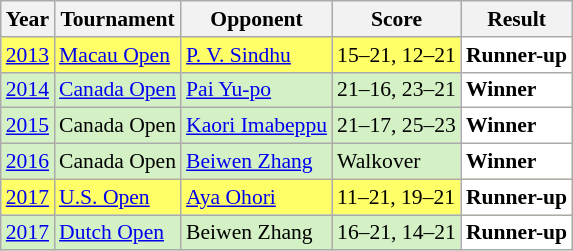<table class="sortable wikitable" style="font-size: 90%">
<tr>
<th>Year</th>
<th>Tournament</th>
<th>Opponent</th>
<th>Score</th>
<th>Result</th>
</tr>
<tr style="background:#FFFF67">
<td align="center"><a href='#'>2013</a></td>
<td align="left"><a href='#'>Macau Open</a></td>
<td align="left"> <a href='#'>P. V. Sindhu</a></td>
<td align="left">15–21, 12–21</td>
<td style="text-align:left; background:white"> <strong>Runner-up</strong></td>
</tr>
<tr style="background:#D4F1C5">
<td align="center"><a href='#'>2014</a></td>
<td align="left"><a href='#'>Canada Open</a></td>
<td align="left"> <a href='#'>Pai Yu-po</a></td>
<td align="left">21–16, 23–21</td>
<td style="text-align:left; background:white"> <strong>Winner</strong></td>
</tr>
<tr style="background:#D4F1C5">
<td align="center"><a href='#'>2015</a></td>
<td align="left">Canada Open</td>
<td align="left"> <a href='#'>Kaori Imabeppu</a></td>
<td align="left">21–17, 25–23</td>
<td style="text-align:left; background:white"> <strong>Winner</strong></td>
</tr>
<tr style="background:#D4F1C5">
<td align="center"><a href='#'>2016</a></td>
<td align="left">Canada Open</td>
<td align="left"> <a href='#'>Beiwen Zhang</a></td>
<td align="left">Walkover</td>
<td style="text-align:left; background:white"> <strong>Winner</strong></td>
</tr>
<tr style="background:#FFFF67">
<td align="center"><a href='#'>2017</a></td>
<td align="left"><a href='#'>U.S. Open</a></td>
<td align="left"> <a href='#'>Aya Ohori</a></td>
<td align="left">11–21, 19–21</td>
<td style="text-align:left; background:white"> <strong>Runner-up</strong></td>
</tr>
<tr style="background:#D4F1C5">
<td align="center"><a href='#'>2017</a></td>
<td align="left"><a href='#'>Dutch Open</a></td>
<td align="left"> Beiwen Zhang</td>
<td align="left">16–21, 14–21</td>
<td style="text-align:left; background:white"> <strong>Runner-up</strong></td>
</tr>
</table>
